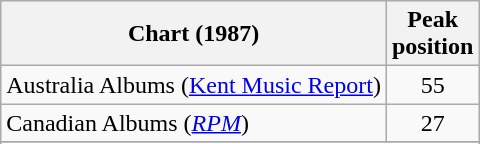<table class="wikitable sortable">
<tr>
<th>Chart (1987)</th>
<th>Peak<br>position</th>
</tr>
<tr>
<td>Australia Albums (<a href='#'>Kent Music Report</a>)</td>
<td style="text-align:center;">55</td>
</tr>
<tr>
<td>Canadian Albums (<em><a href='#'>RPM</a></em>)</td>
<td style="text-align:center;">27</td>
</tr>
<tr>
</tr>
<tr>
</tr>
<tr>
</tr>
<tr>
</tr>
</table>
